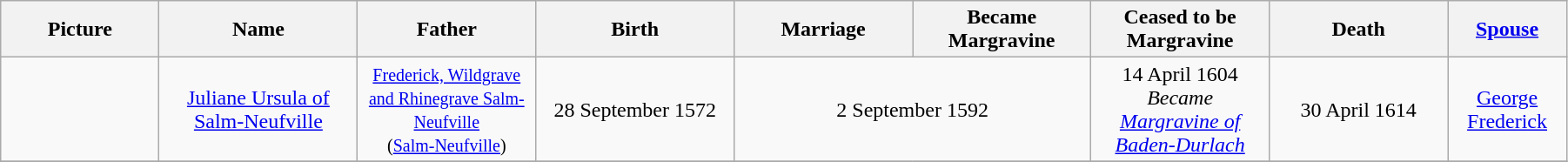<table width=95% class="wikitable">
<tr>
<th width = "8%">Picture</th>
<th width = "10%">Name</th>
<th width = "9%">Father</th>
<th width = "10%">Birth</th>
<th width = "9%">Marriage</th>
<th width = "9%">Became Margravine</th>
<th width = "9%">Ceased to be Margravine</th>
<th width = "9%">Death</th>
<th width = "6%"><a href='#'>Spouse</a></th>
</tr>
<tr>
<td align="center"></td>
<td align="center"><a href='#'>Juliane Ursula of Salm-Neufville</a></td>
<td align="center"><small><a href='#'>Frederick, Wildgrave and Rhinegrave Salm-Neufville</a><br>(<a href='#'>Salm-Neufville</a>)</small></td>
<td align="center">28 September 1572</td>
<td align="center" colspan="2">2 September 1592</td>
<td align="center">14 April 1604<br><em>Became <a href='#'>Margravine of Baden-Durlach</a></em></td>
<td align="center">30 April 1614</td>
<td align="center"><a href='#'>George Frederick</a></td>
</tr>
<tr>
</tr>
</table>
